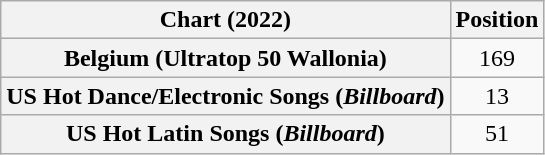<table class="wikitable sortable plainrowheaders" style="text-align:center">
<tr>
<th scope="col">Chart (2022)</th>
<th scope="col">Position</th>
</tr>
<tr>
<th scope="row">Belgium (Ultratop 50 Wallonia)</th>
<td>169</td>
</tr>
<tr>
<th scope="row">US Hot Dance/Electronic Songs (<em>Billboard</em>)</th>
<td>13</td>
</tr>
<tr>
<th scope="row">US Hot Latin Songs (<em>Billboard</em>)</th>
<td>51</td>
</tr>
</table>
